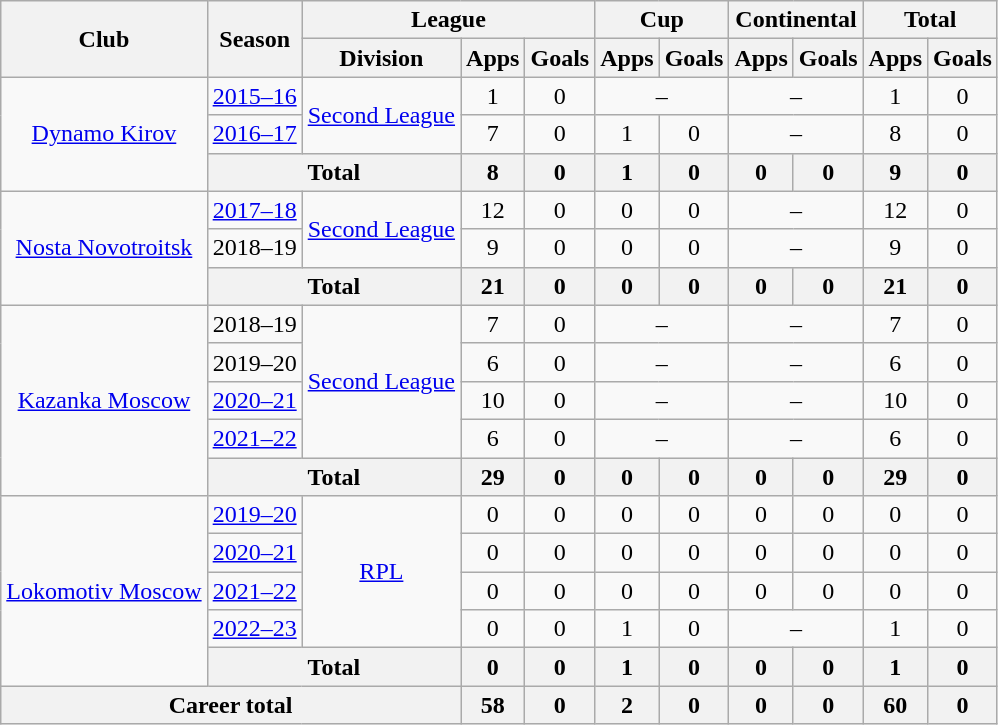<table class="wikitable" style="text-align: center;">
<tr>
<th rowspan=2>Club</th>
<th rowspan=2>Season</th>
<th colspan=3>League</th>
<th colspan=2>Cup</th>
<th colspan=2>Continental</th>
<th colspan=2>Total</th>
</tr>
<tr>
<th>Division</th>
<th>Apps</th>
<th>Goals</th>
<th>Apps</th>
<th>Goals</th>
<th>Apps</th>
<th>Goals</th>
<th>Apps</th>
<th>Goals</th>
</tr>
<tr>
<td rowspan="3"><a href='#'>Dynamo Kirov</a></td>
<td><a href='#'>2015–16</a></td>
<td rowspan="2"><a href='#'>Second League</a></td>
<td>1</td>
<td>0</td>
<td colspan=2>–</td>
<td colspan=2>–</td>
<td>1</td>
<td>0</td>
</tr>
<tr>
<td><a href='#'>2016–17</a></td>
<td>7</td>
<td>0</td>
<td>1</td>
<td>0</td>
<td colspan=2>–</td>
<td>8</td>
<td>0</td>
</tr>
<tr>
<th colspan=2>Total</th>
<th>8</th>
<th>0</th>
<th>1</th>
<th>0</th>
<th>0</th>
<th>0</th>
<th>9</th>
<th>0</th>
</tr>
<tr>
<td rowspan="3"><a href='#'>Nosta Novotroitsk</a></td>
<td><a href='#'>2017–18</a></td>
<td rowspan="2"><a href='#'>Second League</a></td>
<td>12</td>
<td>0</td>
<td>0</td>
<td>0</td>
<td colspan=2>–</td>
<td>12</td>
<td>0</td>
</tr>
<tr>
<td>2018–19</td>
<td>9</td>
<td>0</td>
<td>0</td>
<td>0</td>
<td colspan=2>–</td>
<td>9</td>
<td>0</td>
</tr>
<tr>
<th colspan=2>Total</th>
<th>21</th>
<th>0</th>
<th>0</th>
<th>0</th>
<th>0</th>
<th>0</th>
<th>21</th>
<th>0</th>
</tr>
<tr>
<td rowspan="5"><a href='#'>Kazanka Moscow</a></td>
<td>2018–19</td>
<td rowspan="4"><a href='#'>Second League</a></td>
<td>7</td>
<td>0</td>
<td colspan=2>–</td>
<td colspan=2>–</td>
<td>7</td>
<td>0</td>
</tr>
<tr>
<td>2019–20</td>
<td>6</td>
<td>0</td>
<td colspan=2>–</td>
<td colspan=2>–</td>
<td>6</td>
<td>0</td>
</tr>
<tr>
<td><a href='#'>2020–21</a></td>
<td>10</td>
<td>0</td>
<td colspan=2>–</td>
<td colspan=2>–</td>
<td>10</td>
<td>0</td>
</tr>
<tr>
<td><a href='#'>2021–22</a></td>
<td>6</td>
<td>0</td>
<td colspan=2>–</td>
<td colspan=2>–</td>
<td>6</td>
<td>0</td>
</tr>
<tr>
<th colspan=2>Total</th>
<th>29</th>
<th>0</th>
<th>0</th>
<th>0</th>
<th>0</th>
<th>0</th>
<th>29</th>
<th>0</th>
</tr>
<tr>
<td rowspan="5"><a href='#'>Lokomotiv Moscow</a></td>
<td><a href='#'>2019–20</a></td>
<td rowspan="4"><a href='#'>RPL</a></td>
<td>0</td>
<td>0</td>
<td>0</td>
<td>0</td>
<td>0</td>
<td>0</td>
<td>0</td>
<td>0</td>
</tr>
<tr>
<td><a href='#'>2020–21</a></td>
<td>0</td>
<td>0</td>
<td>0</td>
<td>0</td>
<td>0</td>
<td>0</td>
<td>0</td>
<td>0</td>
</tr>
<tr>
<td><a href='#'>2021–22</a></td>
<td>0</td>
<td>0</td>
<td>0</td>
<td>0</td>
<td>0</td>
<td>0</td>
<td>0</td>
<td>0</td>
</tr>
<tr>
<td><a href='#'>2022–23</a></td>
<td>0</td>
<td>0</td>
<td>1</td>
<td>0</td>
<td colspan=2>–</td>
<td>1</td>
<td>0</td>
</tr>
<tr>
<th colspan=2>Total</th>
<th>0</th>
<th>0</th>
<th>1</th>
<th>0</th>
<th>0</th>
<th>0</th>
<th>1</th>
<th>0</th>
</tr>
<tr>
<th colspan=3>Career total</th>
<th>58</th>
<th>0</th>
<th>2</th>
<th>0</th>
<th>0</th>
<th>0</th>
<th>60</th>
<th>0</th>
</tr>
</table>
